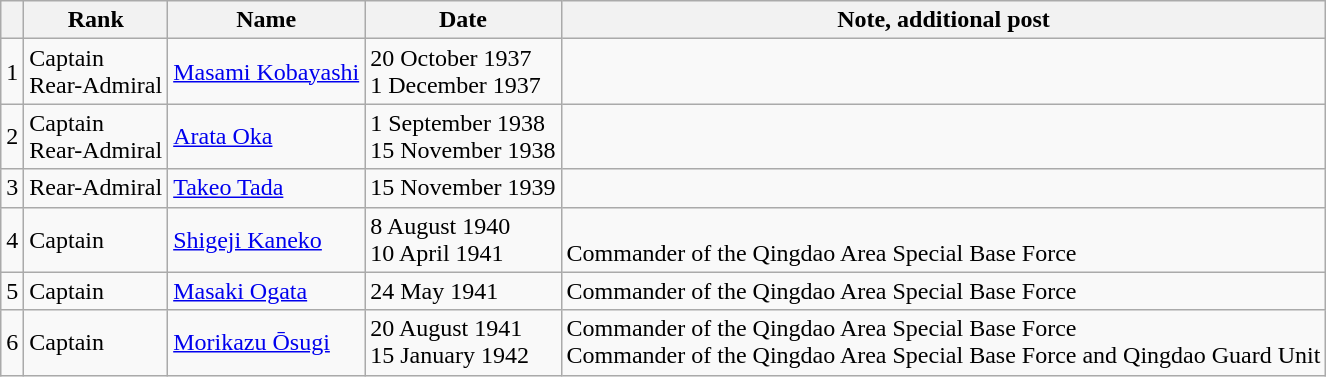<table class=wikitable>
<tr>
<th></th>
<th>Rank</th>
<th>Name</th>
<th>Date</th>
<th>Note, additional post</th>
</tr>
<tr>
<td>1</td>
<td>Captain<br>Rear-Admiral</td>
<td><a href='#'>Masami Kobayashi</a></td>
<td>20 October 1937<br>1 December 1937</td>
<td></td>
</tr>
<tr>
<td>2</td>
<td>Captain<br>Rear-Admiral</td>
<td><a href='#'>Arata Oka</a></td>
<td>1 September 1938<br>15 November 1938</td>
<td></td>
</tr>
<tr>
<td>3</td>
<td>Rear-Admiral</td>
<td><a href='#'>Takeo Tada</a></td>
<td>15 November 1939</td>
<td></td>
</tr>
<tr>
<td>4</td>
<td>Captain</td>
<td><a href='#'>Shigeji Kaneko</a></td>
<td>8 August 1940<br>10 April 1941</td>
<td><br>Commander of the Qingdao Area Special Base Force</td>
</tr>
<tr>
<td>5</td>
<td>Captain</td>
<td><a href='#'>Masaki Ogata</a></td>
<td>24 May 1941</td>
<td>Commander of the Qingdao Area Special Base Force</td>
</tr>
<tr>
<td>6</td>
<td>Captain</td>
<td><a href='#'>Morikazu Ōsugi</a></td>
<td>20 August 1941<br>15 January 1942</td>
<td>Commander of the Qingdao Area Special Base Force <br>Commander of the Qingdao Area Special Base Force and Qingdao Guard Unit</td>
</tr>
</table>
